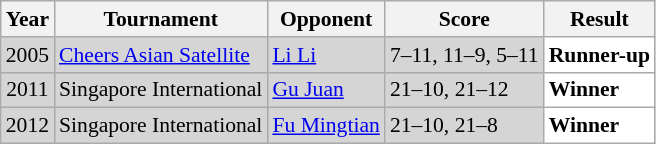<table class="sortable wikitable" style="font-size: 90%;">
<tr>
<th>Year</th>
<th>Tournament</th>
<th>Opponent</th>
<th>Score</th>
<th>Result</th>
</tr>
<tr style="background:#D5D5D5">
<td align="center">2005</td>
<td align="left"><a href='#'>Cheers Asian Satellite</a></td>
<td align="left"> <a href='#'>Li Li</a></td>
<td align="left">7–11, 11–9, 5–11</td>
<td style="text-align:left; background:white"> <strong>Runner-up</strong></td>
</tr>
<tr style="background:#D5D5D5">
<td align="center">2011</td>
<td align="left">Singapore International</td>
<td align="left"> <a href='#'>Gu Juan</a></td>
<td align="left">21–10, 21–12</td>
<td style="text-align:left; background:white"> <strong>Winner</strong></td>
</tr>
<tr style="background:#D5D5D5">
<td align="center">2012</td>
<td align="left">Singapore International</td>
<td align="left"> <a href='#'>Fu Mingtian</a></td>
<td align="left">21–10, 21–8</td>
<td style="text-align:left; background:white"> <strong>Winner</strong></td>
</tr>
</table>
